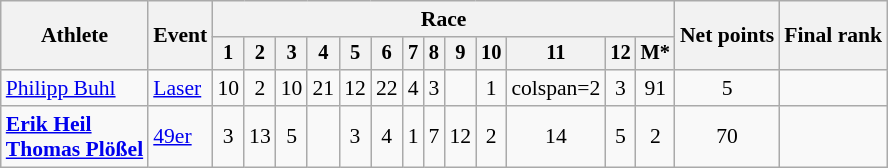<table class="wikitable" style="font-size:90%">
<tr>
<th rowspan="2">Athlete</th>
<th rowspan="2">Event</th>
<th colspan=13>Race</th>
<th rowspan=2>Net points</th>
<th rowspan=2>Final rank</th>
</tr>
<tr style="font-size:95%">
<th>1</th>
<th>2</th>
<th>3</th>
<th>4</th>
<th>5</th>
<th>6</th>
<th>7</th>
<th>8</th>
<th>9</th>
<th>10</th>
<th>11</th>
<th>12</th>
<th>M*</th>
</tr>
<tr align=center>
<td align=left><a href='#'>Philipp Buhl</a></td>
<td align=left><a href='#'>Laser</a></td>
<td>10</td>
<td>2</td>
<td>10</td>
<td>21</td>
<td>12</td>
<td>22</td>
<td>4</td>
<td>3</td>
<td></td>
<td>1</td>
<td>colspan=2 </td>
<td>3</td>
<td>91</td>
<td>5</td>
</tr>
<tr align=center>
<td align=left><strong><a href='#'>Erik Heil</a><br><a href='#'>Thomas Plößel</a></strong></td>
<td align=left><a href='#'>49er</a></td>
<td>3</td>
<td>13</td>
<td>5</td>
<td></td>
<td>3</td>
<td>4</td>
<td>1</td>
<td>7</td>
<td>12</td>
<td>2</td>
<td>14</td>
<td>5</td>
<td>2</td>
<td>70</td>
<td></td>
</tr>
</table>
